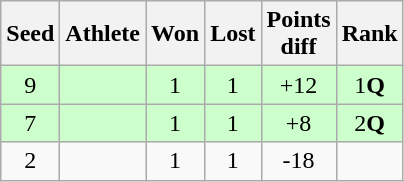<table class="wikitable">
<tr>
<th>Seed</th>
<th>Athlete</th>
<th>Won</th>
<th>Lost</th>
<th>Points<br>diff</th>
<th>Rank</th>
</tr>
<tr bgcolor="#ccffcc">
<td align="center">9</td>
<td><strong></strong></td>
<td align="center">1</td>
<td align="center">1</td>
<td align="center">+12</td>
<td align="center">1<strong>Q</strong></td>
</tr>
<tr bgcolor="#ccffcc">
<td align="center">7</td>
<td><strong> </strong></td>
<td align="center">1</td>
<td align="center">1</td>
<td align="center">+8</td>
<td align="center">2<strong>Q</strong></td>
</tr>
<tr>
<td align="center">2</td>
<td></td>
<td align="center">1</td>
<td align="center">1</td>
<td align="center">-18</td>
<td align="center"></td>
</tr>
</table>
